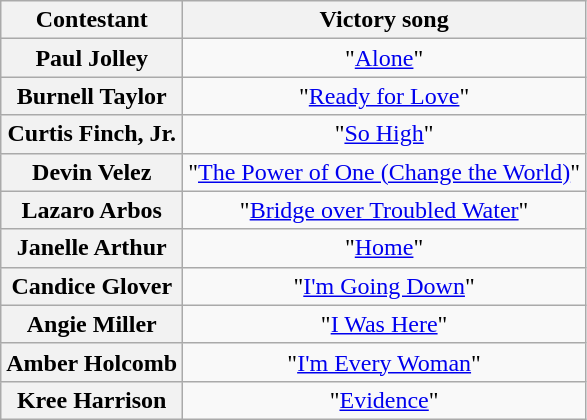<table class="wikitable unsortable" style="text-align:center;">
<tr>
<th scope="col">Contestant</th>
<th scope="col">Victory song</th>
</tr>
<tr>
<th scope="row">Paul Jolley</th>
<td>"<a href='#'>Alone</a>"</td>
</tr>
<tr>
<th scope="row">Burnell Taylor</th>
<td>"<a href='#'>Ready for Love</a>"</td>
</tr>
<tr>
<th scope="row">Curtis Finch, Jr.</th>
<td>"<a href='#'>So High</a>"</td>
</tr>
<tr>
<th scope="row">Devin Velez</th>
<td>"<a href='#'>The Power of One (Change the World)</a>"</td>
</tr>
<tr>
<th scope="row">Lazaro Arbos</th>
<td>"<a href='#'>Bridge over Troubled Water</a>"</td>
</tr>
<tr>
<th scope="row">Janelle Arthur</th>
<td>"<a href='#'>Home</a>"</td>
</tr>
<tr>
<th scope="row">Candice Glover</th>
<td>"<a href='#'>I'm Going Down</a>"</td>
</tr>
<tr>
<th scope="row">Angie Miller</th>
<td>"<a href='#'>I Was Here</a>"</td>
</tr>
<tr>
<th scope="row">Amber Holcomb</th>
<td>"<a href='#'>I'm Every Woman</a>"</td>
</tr>
<tr>
<th scope="row">Kree Harrison</th>
<td>"<a href='#'>Evidence</a>"</td>
</tr>
</table>
